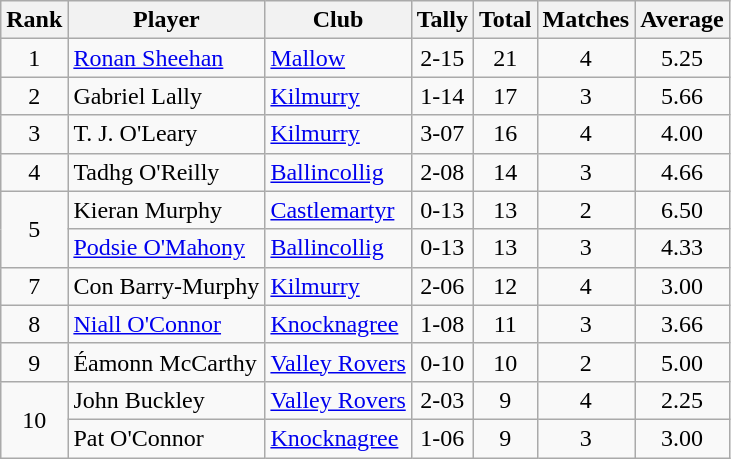<table class="wikitable">
<tr>
<th>Rank</th>
<th>Player</th>
<th>Club</th>
<th>Tally</th>
<th>Total</th>
<th>Matches</th>
<th>Average</th>
</tr>
<tr>
<td rowspan="1" style="text-align:center;">1</td>
<td><a href='#'>Ronan Sheehan</a></td>
<td><a href='#'>Mallow</a></td>
<td align=center>2-15</td>
<td align=center>21</td>
<td align=center>4</td>
<td align=center>5.25</td>
</tr>
<tr>
<td rowspan="1" style="text-align:center;">2</td>
<td>Gabriel Lally</td>
<td><a href='#'>Kilmurry</a></td>
<td align=center>1-14</td>
<td align=center>17</td>
<td align=center>3</td>
<td align=center>5.66</td>
</tr>
<tr>
<td rowspan="1" style="text-align:center;">3</td>
<td>T. J. O'Leary</td>
<td><a href='#'>Kilmurry</a></td>
<td align=center>3-07</td>
<td align=center>16</td>
<td align=center>4</td>
<td align=center>4.00</td>
</tr>
<tr>
<td rowspan="1" style="text-align:center;">4</td>
<td>Tadhg O'Reilly</td>
<td><a href='#'>Ballincollig</a></td>
<td align=center>2-08</td>
<td align=center>14</td>
<td align=center>3</td>
<td align=center>4.66</td>
</tr>
<tr>
<td rowspan="2" style="text-align:center;">5</td>
<td>Kieran Murphy</td>
<td><a href='#'>Castlemartyr</a></td>
<td align=center>0-13</td>
<td align=center>13</td>
<td align=center>2</td>
<td align=center>6.50</td>
</tr>
<tr>
<td><a href='#'>Podsie O'Mahony</a></td>
<td><a href='#'>Ballincollig</a></td>
<td align=center>0-13</td>
<td align=center>13</td>
<td align=center>3</td>
<td align=center>4.33</td>
</tr>
<tr>
<td rowspan="1" style="text-align:center;">7</td>
<td>Con Barry-Murphy</td>
<td><a href='#'>Kilmurry</a></td>
<td align=center>2-06</td>
<td align=center>12</td>
<td align=center>4</td>
<td align=center>3.00</td>
</tr>
<tr>
<td rowspan="1" style="text-align:center;">8</td>
<td><a href='#'>Niall O'Connor</a></td>
<td><a href='#'>Knocknagree</a></td>
<td align=center>1-08</td>
<td align=center>11</td>
<td align=center>3</td>
<td align=center>3.66</td>
</tr>
<tr>
<td rowspan="1" style="text-align:center;">9</td>
<td>Éamonn McCarthy</td>
<td><a href='#'>Valley Rovers</a></td>
<td align=center>0-10</td>
<td align=center>10</td>
<td align=center>2</td>
<td align=center>5.00</td>
</tr>
<tr>
<td rowspan="2" style="text-align:center;">10</td>
<td>John Buckley</td>
<td><a href='#'>Valley Rovers</a></td>
<td align=center>2-03</td>
<td align=center>9</td>
<td align=center>4</td>
<td align=center>2.25</td>
</tr>
<tr>
<td>Pat O'Connor</td>
<td><a href='#'>Knocknagree</a></td>
<td align=center>1-06</td>
<td align=center>9</td>
<td align=center>3</td>
<td align=center>3.00</td>
</tr>
</table>
